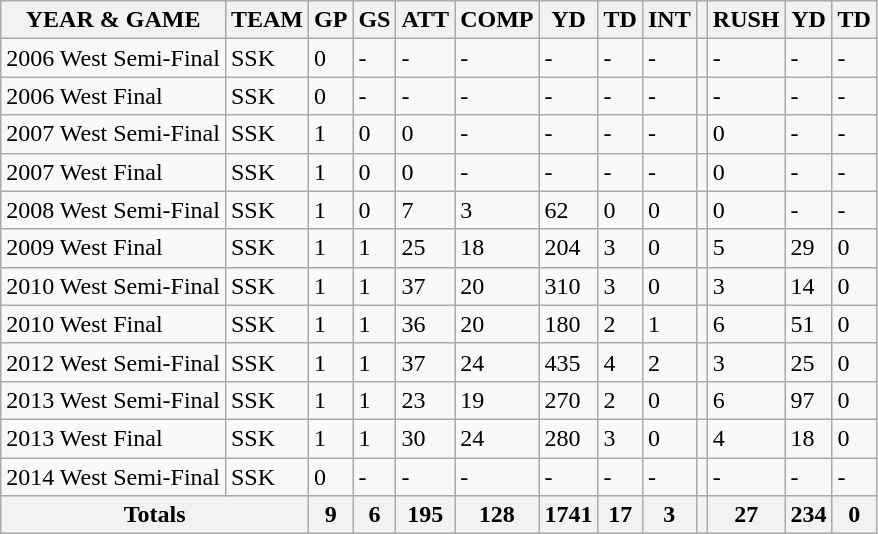<table class="wikitable">
<tr>
<th>YEAR & GAME</th>
<th>TEAM</th>
<th>GP</th>
<th>GS</th>
<th>ATT</th>
<th>COMP</th>
<th>YD</th>
<th>TD</th>
<th>INT</th>
<th></th>
<th>RUSH</th>
<th>YD</th>
<th>TD</th>
</tr>
<tr>
<td>2006 West Semi-Final</td>
<td>SSK</td>
<td>0</td>
<td>-</td>
<td>-</td>
<td>-</td>
<td>-</td>
<td>-</td>
<td>-</td>
<td></td>
<td>-</td>
<td>-</td>
<td>-</td>
</tr>
<tr>
<td>2006 West Final</td>
<td>SSK</td>
<td>0</td>
<td>-</td>
<td>-</td>
<td>-</td>
<td>-</td>
<td>-</td>
<td>-</td>
<td></td>
<td>-</td>
<td>-</td>
<td>-</td>
</tr>
<tr>
<td>2007 West Semi-Final</td>
<td>SSK</td>
<td>1</td>
<td>0</td>
<td>0</td>
<td>-</td>
<td>-</td>
<td>-</td>
<td>-</td>
<td></td>
<td>0</td>
<td>-</td>
<td>-</td>
</tr>
<tr>
<td>2007 West Final</td>
<td>SSK</td>
<td>1</td>
<td>0</td>
<td>0</td>
<td>-</td>
<td>-</td>
<td>-</td>
<td>-</td>
<td></td>
<td>0</td>
<td>-</td>
<td>-</td>
</tr>
<tr>
<td>2008 West Semi-Final</td>
<td>SSK</td>
<td>1</td>
<td>0</td>
<td>7</td>
<td>3</td>
<td>62</td>
<td>0</td>
<td>0</td>
<td></td>
<td>0</td>
<td>-</td>
<td>-</td>
</tr>
<tr>
<td>2009 West Final</td>
<td>SSK</td>
<td>1</td>
<td>1</td>
<td>25</td>
<td>18</td>
<td>204</td>
<td>3</td>
<td>0</td>
<td></td>
<td>5</td>
<td>29</td>
<td>0</td>
</tr>
<tr>
<td>2010 West Semi-Final</td>
<td>SSK</td>
<td>1</td>
<td>1</td>
<td>37</td>
<td>20</td>
<td>310</td>
<td>3</td>
<td>0</td>
<td></td>
<td>3</td>
<td>14</td>
<td>0</td>
</tr>
<tr>
<td>2010 West Final</td>
<td>SSK</td>
<td>1</td>
<td>1</td>
<td>36</td>
<td>20</td>
<td>180</td>
<td>2</td>
<td>1</td>
<td></td>
<td>6</td>
<td>51</td>
<td>0</td>
</tr>
<tr>
<td>2012 West Semi-Final</td>
<td>SSK</td>
<td>1</td>
<td>1</td>
<td>37</td>
<td>24</td>
<td>435</td>
<td>4</td>
<td>2</td>
<td></td>
<td>3</td>
<td>25</td>
<td>0</td>
</tr>
<tr>
<td>2013 West Semi-Final</td>
<td>SSK</td>
<td>1</td>
<td>1</td>
<td>23</td>
<td>19</td>
<td>270</td>
<td>2</td>
<td>0</td>
<td></td>
<td>6</td>
<td>97</td>
<td>0</td>
</tr>
<tr>
<td>2013 West Final</td>
<td>SSK</td>
<td>1</td>
<td>1</td>
<td>30</td>
<td>24</td>
<td>280</td>
<td>3</td>
<td>0</td>
<td></td>
<td>4</td>
<td>18</td>
<td>0</td>
</tr>
<tr>
<td>2014 West Semi-Final</td>
<td>SSK</td>
<td>0</td>
<td>-</td>
<td>-</td>
<td>-</td>
<td>-</td>
<td>-</td>
<td>-</td>
<td></td>
<td>-</td>
<td>-</td>
<td>-</td>
</tr>
<tr>
<th colspan="2">Totals</th>
<th>9</th>
<th>6</th>
<th>195</th>
<th>128</th>
<th>1741</th>
<th>17</th>
<th>3</th>
<th></th>
<th>27</th>
<th>234</th>
<th>0</th>
</tr>
</table>
